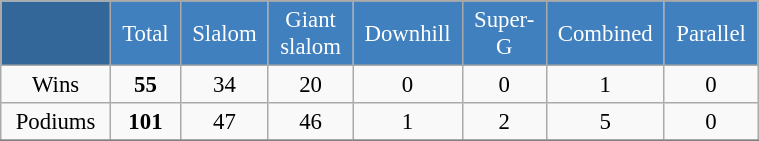<table class="wikitable"  style="font-size:95%; text-align:center; border:gray solid 1px; width:40%;">
<tr style="background:#369; color:white;">
<td rowspan="2" style="width:3%;"></td>
</tr>
<tr style="background:#4180be; color:white;">
<td style="width:2%;">Total</td>
<td style="width:2%;">Slalom</td>
<td style="width:2%;">Giant slalom</td>
<td style="width:2%;">Downhill</td>
<td style="width:2%;">Super-G</td>
<td style="width:2%;">Combined</td>
<td style="width:2%;">Parallel</td>
</tr>
<tr>
<td>Wins</td>
<td><strong>55</strong></td>
<td>34</td>
<td>20</td>
<td>0</td>
<td>0</td>
<td>1</td>
<td>0</td>
</tr>
<tr>
<td>Podiums</td>
<td><strong>101</strong></td>
<td>47</td>
<td>46</td>
<td>1</td>
<td>2</td>
<td>5</td>
<td>0</td>
</tr>
<tr>
</tr>
</table>
